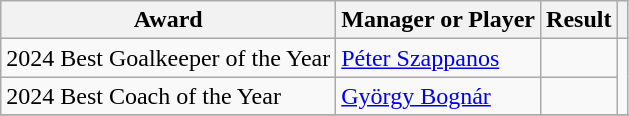<table class="wikitable" style="text-align:center;">
<tr>
<th>Award</th>
<th>Manager or Player</th>
<th>Result</th>
<th></th>
</tr>
<tr>
<td rowspan="1" style="text-align:left;">2024 Best Goalkeeper of the Year</td>
<td style="text-align:left;"> <a href='#'>Péter Szappanos</a></td>
<td></td>
<td rowspan="2"></td>
</tr>
<tr>
<td rowspan="1" style="text-align:left;">2024 Best Coach of the Year</td>
<td style="text-align:left;"> <a href='#'>György Bognár</a></td>
<td></td>
</tr>
<tr>
</tr>
</table>
